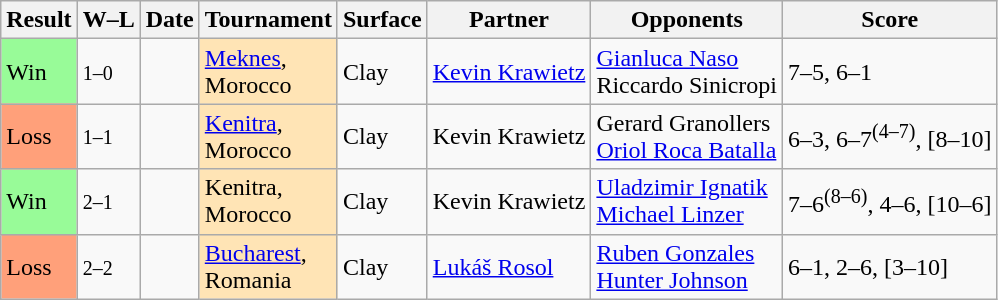<table class="sortable wikitable nowrap">
<tr>
<th>Result</th>
<th class="unsortable">W–L</th>
<th>Date</th>
<th>Tournament</th>
<th>Surface</th>
<th>Partner</th>
<th>Opponents</th>
<th class="unsortable">Score</th>
</tr>
<tr>
<td bgcolor=98FB98>Win</td>
<td><small>1–0</small></td>
<td><a href='#'></a></td>
<td style="background:moccasin;"><a href='#'>Meknes</a>, <br> Morocco</td>
<td>Clay</td>
<td> <a href='#'>Kevin Krawietz</a></td>
<td> <a href='#'>Gianluca Naso</a><br> Riccardo Sinicropi</td>
<td>7–5, 6–1</td>
</tr>
<tr>
<td bgcolor=FFA07A>Loss</td>
<td><small>1–1</small></td>
<td><a href='#'></a></td>
<td style="background:moccasin;"><a href='#'>Kenitra</a>, <br> Morocco</td>
<td>Clay</td>
<td> Kevin Krawietz</td>
<td> Gerard Granollers<br> <a href='#'>Oriol Roca Batalla</a></td>
<td>6–3, 6–7<sup>(4–7)</sup>, [8–10]</td>
</tr>
<tr>
<td bgcolor=98FB98>Win</td>
<td><small>2–1</small></td>
<td><a href='#'></a></td>
<td style="background:moccasin;">Kenitra, <br> Morocco</td>
<td>Clay</td>
<td> Kevin Krawietz</td>
<td> <a href='#'>Uladzimir Ignatik</a><br> <a href='#'>Michael Linzer</a></td>
<td>7–6<sup>(8–6)</sup>, 4–6, [10–6]</td>
</tr>
<tr>
<td bgcolor=FFA07A>Loss</td>
<td><small>2–2</small></td>
<td><a href='#'></a></td>
<td style="background:moccasin;"><a href='#'>Bucharest</a>, <br> Romania</td>
<td>Clay</td>
<td> <a href='#'>Lukáš Rosol</a></td>
<td> <a href='#'>Ruben Gonzales</a><br> <a href='#'>Hunter Johnson</a></td>
<td>6–1, 2–6, [3–10]</td>
</tr>
</table>
